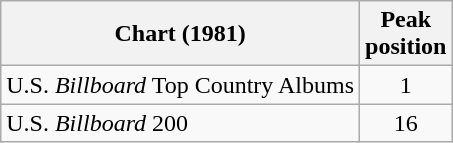<table class="wikitable">
<tr>
<th>Chart (1981)</th>
<th>Peak<br>position</th>
</tr>
<tr>
<td>U.S. <em>Billboard</em> Top Country Albums</td>
<td align="center">1</td>
</tr>
<tr>
<td>U.S. <em>Billboard</em> 200</td>
<td align="center">16</td>
</tr>
</table>
